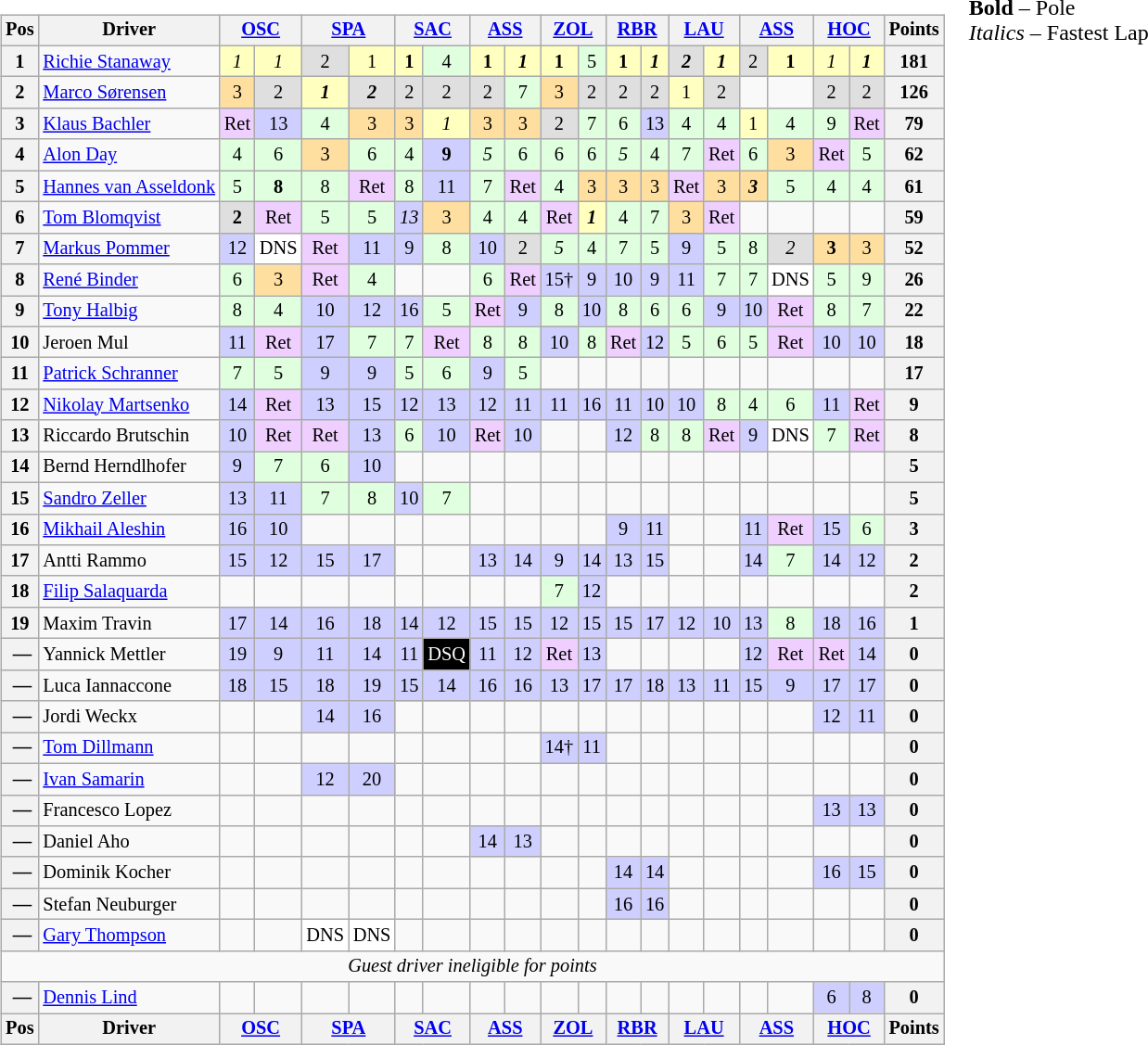<table>
<tr>
<td valign="top"><br><table align=left| class="wikitable" style="font-size: 85%; text-align: center">
<tr valign="top">
<th valign=middle>Pos</th>
<th valign=middle>Driver</th>
<th colspan=2><a href='#'>OSC</a><br></th>
<th colspan=2><a href='#'>SPA</a><br></th>
<th colspan=2><a href='#'>SAC</a><br></th>
<th colspan=2><a href='#'>ASS</a><br></th>
<th colspan=2><a href='#'>ZOL</a><br></th>
<th colspan=2><a href='#'>RBR</a><br></th>
<th colspan=2><a href='#'>LAU</a><br></th>
<th colspan=2><a href='#'>ASS</a><br></th>
<th colspan=2><a href='#'>HOC</a><br></th>
<th valign="middle">Points</th>
</tr>
<tr>
<th>1</th>
<td align=left> <a href='#'>Richie Stanaway</a></td>
<td style="background:#FFFFBF;"><em>1</em></td>
<td style="background:#FFFFBF;"><em>1</em></td>
<td style="background:#DFDFDF;">2</td>
<td style="background:#FFFFBF;">1</td>
<td style="background:#FFFFBF;"><strong>1</strong></td>
<td style="background:#DFFFDF;">4</td>
<td style="background:#FFFFBF;"><strong>1</strong></td>
<td style="background:#FFFFBF;"><strong><em>1</em></strong></td>
<td style="background:#FFFFBF;"><strong>1</strong></td>
<td style="background:#DFFFDF;">5</td>
<td style="background:#FFFFBF;"><strong>1</strong></td>
<td style="background:#FFFFBF;"><strong><em>1</em></strong></td>
<td style="background:#DFDFDF;"><strong><em>2</em></strong></td>
<td style="background:#FFFFBF;"><strong><em>1</em></strong></td>
<td style="background:#DFDFDF;">2</td>
<td style="background:#FFFFBF;"><strong>1</strong></td>
<td style="background:#FFFFBF;"><em>1</em></td>
<td style="background:#FFFFBF;"><strong><em>1</em></strong></td>
<th>181</th>
</tr>
<tr>
<th>2</th>
<td align=left> <a href='#'>Marco Sørensen</a></td>
<td style="background:#FFDF9F;">3</td>
<td style="background:#DFDFDF;">2</td>
<td style="background:#FFFFBF;"><strong><em>1</em></strong></td>
<td style="background:#DFDFDF;"><strong><em>2</em></strong></td>
<td style="background:#DFDFDF;">2</td>
<td style="background:#DFDFDF;">2</td>
<td style="background:#DFDFDF;">2</td>
<td style="background:#DFFFDF;">7</td>
<td style="background:#FFDF9F;">3</td>
<td style="background:#DFDFDF;">2</td>
<td style="background:#DFDFDF;">2</td>
<td style="background:#DFDFDF;">2</td>
<td style="background:#FFFFBF;">1</td>
<td style="background:#DFDFDF;">2</td>
<td></td>
<td></td>
<td style="background:#DFDFDF;">2</td>
<td style="background:#DFDFDF;">2</td>
<th>126</th>
</tr>
<tr>
<th>3</th>
<td align=left> <a href='#'>Klaus Bachler</a></td>
<td style="background:#EFCFFF;">Ret</td>
<td style="background:#CFCFFF;">13</td>
<td style="background:#DFFFDF;">4</td>
<td style="background:#FFDF9F;">3</td>
<td style="background:#FFDF9F;">3</td>
<td style="background:#FFFFBF;"><em>1</em></td>
<td style="background:#FFDF9F;">3</td>
<td style="background:#FFDF9F;">3</td>
<td style="background:#DFDFDF;">2</td>
<td style="background:#DFFFDF;">7</td>
<td style="background:#DFFFDF;">6</td>
<td style="background:#CFCFFF;">13</td>
<td style="background:#DFFFDF;">4</td>
<td style="background:#DFFFDF;">4</td>
<td style="background:#FFFFBF;">1</td>
<td style="background:#DFFFDF;">4</td>
<td style="background:#DFFFDF;">9</td>
<td style="background:#EFCFFF;">Ret</td>
<th>79</th>
</tr>
<tr>
<th>4</th>
<td align=left> <a href='#'>Alon Day</a></td>
<td style="background:#DFFFDF;">4</td>
<td style="background:#DFFFDF;">6</td>
<td style="background:#FFDF9F;">3</td>
<td style="background:#DFFFDF;">6</td>
<td style="background:#DFFFDF;">4</td>
<td style="background:#CFCFFF;"><strong>9</strong></td>
<td style="background:#DFFFDF;"><em>5</em></td>
<td style="background:#DFFFDF;">6</td>
<td style="background:#DFFFDF;">6</td>
<td style="background:#DFFFDF;">6</td>
<td style="background:#DFFFDF;"><em>5</em></td>
<td style="background:#DFFFDF;">4</td>
<td style="background:#DFFFDF;">7</td>
<td style="background:#EFCFFF;">Ret</td>
<td style="background:#DFFFDF;">6</td>
<td style="background:#FFDF9F;">3</td>
<td style="background:#EFCFFF;">Ret</td>
<td style="background:#DFFFDF;">5</td>
<th>62</th>
</tr>
<tr>
<th>5</th>
<td align=left nowrap> <a href='#'>Hannes van Asseldonk</a></td>
<td style="background:#DFFFDF;">5</td>
<td style="background:#DFFFDF;"><strong>8</strong></td>
<td style="background:#DFFFDF;">8</td>
<td style="background:#EFCFFF;">Ret</td>
<td style="background:#DFFFDF;">8</td>
<td style="background:#CFCFFF;">11</td>
<td style="background:#DFFFDF;">7</td>
<td style="background:#EFCFFF;">Ret</td>
<td style="background:#DFFFDF;">4</td>
<td style="background:#FFDF9F;">3</td>
<td style="background:#FFDF9F;">3</td>
<td style="background:#FFDF9F;">3</td>
<td style="background:#EFCFFF;">Ret</td>
<td style="background:#FFDF9F;">3</td>
<td style="background:#FFDF9F;"><strong><em>3</em></strong></td>
<td style="background:#DFFFDF;">5</td>
<td style="background:#DFFFDF;">4</td>
<td style="background:#DFFFDF;">4</td>
<th>61</th>
</tr>
<tr>
<th>6</th>
<td align=left> <a href='#'>Tom Blomqvist</a></td>
<td style="background:#DFDFDF;"><strong>2</strong></td>
<td style="background:#EFCFFF;">Ret</td>
<td style="background:#DFFFDF;">5</td>
<td style="background:#DFFFDF;">5</td>
<td style="background:#CFCFFF;"><em>13</em></td>
<td style="background:#FFDF9F;">3</td>
<td style="background:#DFFFDF;">4</td>
<td style="background:#DFFFDF;">4</td>
<td style="background:#EFCFFF;">Ret</td>
<td style="background:#FFFFBF;"><strong><em>1</em></strong></td>
<td style="background:#DFFFDF;">4</td>
<td style="background:#DFFFDF;">7</td>
<td style="background:#FFDF9F;">3</td>
<td style="background:#EFCFFF;">Ret</td>
<td></td>
<td></td>
<td></td>
<td></td>
<th>59</th>
</tr>
<tr>
<th>7</th>
<td align=left> <a href='#'>Markus Pommer</a></td>
<td style="background:#CFCFFF;">12</td>
<td style="background:#FFFFFF;">DNS</td>
<td style="background:#EFCFFF;">Ret</td>
<td style="background:#CFCFFF;">11</td>
<td style="background:#CFCFFF;">9</td>
<td style="background:#DFFFDF;">8</td>
<td style="background:#CFCFFF;">10</td>
<td style="background:#DFDFDF;">2</td>
<td style="background:#DFFFDF;"><em>5</em></td>
<td style="background:#DFFFDF;">4</td>
<td style="background:#DFFFDF;">7</td>
<td style="background:#DFFFDF;">5</td>
<td style="background:#CFCFFF;">9</td>
<td style="background:#DFFFDF;">5</td>
<td style="background:#DFFFDF;">8</td>
<td style="background:#DFDFDF;"><em>2</em></td>
<td style="background:#FFDF9F;"><strong>3</strong></td>
<td style="background:#FFDF9F;">3</td>
<th>52</th>
</tr>
<tr>
<th>8</th>
<td align=left> <a href='#'>René Binder</a></td>
<td style="background:#DFFFDF;">6</td>
<td style="background:#FFDF9F;">3</td>
<td style="background:#EFCFFF;">Ret</td>
<td style="background:#DFFFDF;">4</td>
<td></td>
<td></td>
<td style="background:#DFFFDF;">6</td>
<td style="background:#EFCFFF;">Ret</td>
<td style="background:#CFCFFF;">15†</td>
<td style="background:#CFCFFF;">9</td>
<td style="background:#CFCFFF;">10</td>
<td style="background:#CFCFFF;">9</td>
<td style="background:#CFCFFF;">11</td>
<td style="background:#DFFFDF;">7</td>
<td style="background:#DFFFDF;">7</td>
<td style="background:#FFFFFF;">DNS</td>
<td style="background:#DFFFDF;">5</td>
<td style="background:#DFFFDF;">9</td>
<th>26</th>
</tr>
<tr>
<th>9</th>
<td align=left> <a href='#'>Tony Halbig</a></td>
<td style="background:#DFFFDF;">8</td>
<td style="background:#DFFFDF;">4</td>
<td style="background:#CFCFFF;">10</td>
<td style="background:#CFCFFF;">12</td>
<td style="background:#CFCFFF;">16</td>
<td style="background:#DFFFDF;">5</td>
<td style="background:#EFCFFF;">Ret</td>
<td style="background:#CFCFFF;">9</td>
<td style="background:#DFFFDF;">8</td>
<td style="background:#CFCFFF;">10</td>
<td style="background:#DFFFDF;">8</td>
<td style="background:#DFFFDF;">6</td>
<td style="background:#DFFFDF;">6</td>
<td style="background:#CFCFFF;">9</td>
<td style="background:#CFCFFF;">10</td>
<td style="background:#EFCFFF;">Ret</td>
<td style="background:#DFFFDF;">8</td>
<td style="background:#DFFFDF;">7</td>
<th>22</th>
</tr>
<tr>
<th>10</th>
<td align=left> Jeroen Mul</td>
<td style="background:#CFCFFF;">11</td>
<td style="background:#EFCFFF;">Ret</td>
<td style="background:#CFCFFF;">17</td>
<td style="background:#DFFFDF;">7</td>
<td style="background:#DFFFDF;">7</td>
<td style="background:#EFCFFF;">Ret</td>
<td style="background:#DFFFDF;">8</td>
<td style="background:#DFFFDF;">8</td>
<td style="background:#CFCFFF;">10</td>
<td style="background:#DFFFDF;">8</td>
<td style="background:#EFCFFF;">Ret</td>
<td style="background:#CFCFFF;">12</td>
<td style="background:#DFFFDF;">5</td>
<td style="background:#DFFFDF;">6</td>
<td style="background:#DFFFDF;">5</td>
<td style="background:#EFCFFF;">Ret</td>
<td style="background:#CFCFFF;">10</td>
<td style="background:#CFCFFF;">10</td>
<th>18</th>
</tr>
<tr>
<th>11</th>
<td align=left> <a href='#'>Patrick Schranner</a></td>
<td style="background:#DFFFDF;">7</td>
<td style="background:#DFFFDF;">5</td>
<td style="background:#CFCFFF;">9</td>
<td style="background:#CFCFFF;">9</td>
<td style="background:#DFFFDF;">5</td>
<td style="background:#DFFFDF;">6</td>
<td style="background:#CFCFFF;">9</td>
<td style="background:#DFFFDF;">5</td>
<td></td>
<td></td>
<td></td>
<td></td>
<td></td>
<td></td>
<td></td>
<td></td>
<td></td>
<td></td>
<th>17</th>
</tr>
<tr>
<th>12</th>
<td align=left> <a href='#'>Nikolay Martsenko</a></td>
<td style="background:#CFCFFF;">14</td>
<td style="background:#EFCFFF;">Ret</td>
<td style="background:#CFCFFF;">13</td>
<td style="background:#CFCFFF;">15</td>
<td style="background:#CFCFFF;">12</td>
<td style="background:#CFCFFF;">13</td>
<td style="background:#CFCFFF;">12</td>
<td style="background:#CFCFFF;">11</td>
<td style="background:#CFCFFF;">11</td>
<td style="background:#CFCFFF;">16</td>
<td style="background:#CFCFFF;">11</td>
<td style="background:#CFCFFF;">10</td>
<td style="background:#CFCFFF;">10</td>
<td style="background:#DFFFDF;">8</td>
<td style="background:#DFFFDF;">4</td>
<td style="background:#DFFFDF;">6</td>
<td style="background:#CFCFFF;">11</td>
<td style="background:#EFCFFF;">Ret</td>
<th>9</th>
</tr>
<tr>
<th>13</th>
<td align=left> Riccardo Brutschin</td>
<td style="background:#CFCFFF;">10</td>
<td style="background:#EFCFFF;">Ret</td>
<td style="background:#EFCFFF;">Ret</td>
<td style="background:#CFCFFF;">13</td>
<td style="background:#DFFFDF;">6</td>
<td style="background:#CFCFFF;">10</td>
<td style="background:#EFCFFF;">Ret</td>
<td style="background:#CFCFFF;">10</td>
<td></td>
<td></td>
<td style="background:#CFCFFF;">12</td>
<td style="background:#DFFFDF;">8</td>
<td style="background:#DFFFDF;">8</td>
<td style="background:#EFCFFF;">Ret</td>
<td style="background:#CFCFFF;">9</td>
<td style="background:#FFFFFF;">DNS</td>
<td style="background:#DFFFDF;">7</td>
<td style="background:#EFCFFF;">Ret</td>
<th>8</th>
</tr>
<tr>
<th>14</th>
<td align=left> Bernd Herndlhofer</td>
<td style="background:#CFCFFF;">9</td>
<td style="background:#DFFFDF;">7</td>
<td style="background:#DFFFDF;">6</td>
<td style="background:#CFCFFF;">10</td>
<td></td>
<td></td>
<td></td>
<td></td>
<td></td>
<td></td>
<td></td>
<td></td>
<td></td>
<td></td>
<td></td>
<td></td>
<td></td>
<td></td>
<th>5</th>
</tr>
<tr>
<th>15</th>
<td align=left> <a href='#'>Sandro Zeller</a></td>
<td style="background:#CFCFFF;">13</td>
<td style="background:#CFCFFF;">11</td>
<td style="background:#DFFFDF;">7</td>
<td style="background:#DFFFDF;">8</td>
<td style="background:#CFCFFF;">10</td>
<td style="background:#DFFFDF;">7</td>
<td></td>
<td></td>
<td></td>
<td></td>
<td></td>
<td></td>
<td></td>
<td></td>
<td></td>
<td></td>
<td></td>
<td></td>
<th>5</th>
</tr>
<tr>
<th>16</th>
<td align=left> <a href='#'>Mikhail Aleshin</a></td>
<td style="background:#CFCFFF;">16</td>
<td style="background:#CFCFFF;">10</td>
<td></td>
<td></td>
<td></td>
<td></td>
<td></td>
<td></td>
<td></td>
<td></td>
<td style="background:#CFCFFF;">9</td>
<td style="background:#CFCFFF;">11</td>
<td></td>
<td></td>
<td style="background:#CFCFFF;">11</td>
<td style="background:#EFCFFF;">Ret</td>
<td style="background:#CFCFFF;">15</td>
<td style="background:#DFFFDF;">6</td>
<th>3</th>
</tr>
<tr>
<th>17</th>
<td align=left> Antti Rammo</td>
<td style="background:#CFCFFF;">15</td>
<td style="background:#CFCFFF;">12</td>
<td style="background:#CFCFFF;">15</td>
<td style="background:#CFCFFF;">17</td>
<td></td>
<td></td>
<td style="background:#CFCFFF;">13</td>
<td style="background:#CFCFFF;">14</td>
<td style="background:#CFCFFF;">9</td>
<td style="background:#CFCFFF;">14</td>
<td style="background:#CFCFFF;">13</td>
<td style="background:#CFCFFF;">15</td>
<td></td>
<td></td>
<td style="background:#CFCFFF;">14</td>
<td style="background:#DFFFDF;">7</td>
<td style="background:#CFCFFF;">14</td>
<td style="background:#CFCFFF;">12</td>
<th>2</th>
</tr>
<tr>
<th>18</th>
<td align=left> <a href='#'>Filip Salaquarda</a></td>
<td></td>
<td></td>
<td></td>
<td></td>
<td></td>
<td></td>
<td></td>
<td></td>
<td style="background:#DFFFDF;">7</td>
<td style="background:#CFCFFF;">12</td>
<td></td>
<td></td>
<td></td>
<td></td>
<td></td>
<td></td>
<td></td>
<td></td>
<th>2</th>
</tr>
<tr>
<th>19</th>
<td align=left> Maxim Travin</td>
<td style="background:#CFCFFF;">17</td>
<td style="background:#CFCFFF;">14</td>
<td style="background:#CFCFFF;">16</td>
<td style="background:#CFCFFF;">18</td>
<td style="background:#CFCFFF;">14</td>
<td style="background:#CFCFFF;">12</td>
<td style="background:#CFCFFF;">15</td>
<td style="background:#CFCFFF;">15</td>
<td style="background:#CFCFFF;">12</td>
<td style="background:#CFCFFF;">15</td>
<td style="background:#CFCFFF;">15</td>
<td style="background:#CFCFFF;">17</td>
<td style="background:#CFCFFF;">12</td>
<td style="background:#CFCFFF;">10</td>
<td style="background:#CFCFFF;">13</td>
<td style="background:#DFFFDF;">8</td>
<td style="background:#CFCFFF;">18</td>
<td style="background:#CFCFFF;">16</td>
<th>1</th>
</tr>
<tr>
<th> —</th>
<td align=left> Yannick Mettler</td>
<td style="background:#CFCFFF;">19</td>
<td style="background:#CFCFFF;">9</td>
<td style="background:#CFCFFF;">11</td>
<td style="background:#CFCFFF;">14</td>
<td style="background:#CFCFFF;">11</td>
<td style="background:#000000; color:white">DSQ</td>
<td style="background:#CFCFFF;">11</td>
<td style="background:#CFCFFF;">12</td>
<td style="background:#EFCFFF;">Ret</td>
<td style="background:#CFCFFF;">13</td>
<td></td>
<td></td>
<td></td>
<td></td>
<td style="background:#CFCFFF;">12</td>
<td style="background:#EFCFFF;">Ret</td>
<td style="background:#EFCFFF;">Ret</td>
<td style="background:#CFCFFF;">14</td>
<th>0</th>
</tr>
<tr>
<th> —</th>
<td align=left> Luca Iannaccone</td>
<td style="background:#CFCFFF;">18</td>
<td style="background:#CFCFFF;">15</td>
<td style="background:#CFCFFF;">18</td>
<td style="background:#CFCFFF;">19</td>
<td style="background:#CFCFFF;">15</td>
<td style="background:#CFCFFF;">14</td>
<td style="background:#CFCFFF;">16</td>
<td style="background:#CFCFFF;">16</td>
<td style="background:#CFCFFF;">13</td>
<td style="background:#CFCFFF;">17</td>
<td style="background:#CFCFFF;">17</td>
<td style="background:#CFCFFF;">18</td>
<td style="background:#CFCFFF;">13</td>
<td style="background:#CFCFFF;">11</td>
<td style="background:#CFCFFF;">15</td>
<td style="background:#CFCFFF;">9</td>
<td style="background:#CFCFFF;">17</td>
<td style="background:#CFCFFF;">17</td>
<th>0</th>
</tr>
<tr>
<th> —</th>
<td align=left> Jordi Weckx</td>
<td></td>
<td></td>
<td style="background:#CFCFFF;">14</td>
<td style="background:#CFCFFF;">16</td>
<td></td>
<td></td>
<td></td>
<td></td>
<td></td>
<td></td>
<td></td>
<td></td>
<td></td>
<td></td>
<td></td>
<td></td>
<td style="background:#CFCFFF;">12</td>
<td style="background:#CFCFFF;">11</td>
<th>0</th>
</tr>
<tr>
<th> —</th>
<td align=left> <a href='#'>Tom Dillmann</a></td>
<td></td>
<td></td>
<td></td>
<td></td>
<td></td>
<td></td>
<td></td>
<td></td>
<td style="background:#CFCFFF;">14†</td>
<td style="background:#CFCFFF;">11</td>
<td></td>
<td></td>
<td></td>
<td></td>
<td></td>
<td></td>
<td></td>
<td></td>
<th>0</th>
</tr>
<tr>
<th> —</th>
<td align=left> <a href='#'>Ivan Samarin</a></td>
<td></td>
<td></td>
<td style="background:#CFCFFF;">12</td>
<td style="background:#CFCFFF;">20</td>
<td></td>
<td></td>
<td></td>
<td></td>
<td></td>
<td></td>
<td></td>
<td></td>
<td></td>
<td></td>
<td></td>
<td></td>
<td></td>
<td></td>
<th>0</th>
</tr>
<tr>
<th> —</th>
<td align=left> Francesco Lopez</td>
<td></td>
<td></td>
<td></td>
<td></td>
<td></td>
<td></td>
<td></td>
<td></td>
<td></td>
<td></td>
<td></td>
<td></td>
<td></td>
<td></td>
<td></td>
<td></td>
<td style="background:#CFCFFF;">13</td>
<td style="background:#CFCFFF;">13</td>
<th>0</th>
</tr>
<tr>
<th> —</th>
<td align=left> Daniel Aho</td>
<td></td>
<td></td>
<td></td>
<td></td>
<td></td>
<td></td>
<td style="background:#CFCFFF;">14</td>
<td style="background:#CFCFFF;">13</td>
<td></td>
<td></td>
<td></td>
<td></td>
<td></td>
<td></td>
<td></td>
<td></td>
<td></td>
<td></td>
<th>0</th>
</tr>
<tr>
<th> —</th>
<td align=left> Dominik Kocher</td>
<td></td>
<td></td>
<td></td>
<td></td>
<td></td>
<td></td>
<td></td>
<td></td>
<td></td>
<td></td>
<td style="background:#CFCFFF;">14</td>
<td style="background:#CFCFFF;">14</td>
<td></td>
<td></td>
<td></td>
<td></td>
<td style="background:#CFCFFF;">16</td>
<td style="background:#CFCFFF;">15</td>
<th>0</th>
</tr>
<tr>
<th> —</th>
<td align=left> Stefan Neuburger</td>
<td></td>
<td></td>
<td></td>
<td></td>
<td></td>
<td></td>
<td></td>
<td></td>
<td></td>
<td></td>
<td style="background:#CFCFFF;">16</td>
<td style="background:#CFCFFF;">16</td>
<td></td>
<td></td>
<td></td>
<td></td>
<td></td>
<td></td>
<th>0</th>
</tr>
<tr>
<th> —</th>
<td align=left> <a href='#'>Gary Thompson</a></td>
<td></td>
<td></td>
<td style="background:#FFFFFF;">DNS</td>
<td style="background:#FFFFFF;">DNS</td>
<td></td>
<td></td>
<td></td>
<td></td>
<td></td>
<td></td>
<td></td>
<td></td>
<td></td>
<td></td>
<td></td>
<td></td>
<td></td>
<td></td>
<th>0</th>
</tr>
<tr>
<td colspan=21 align=center><em>Guest driver ineligible for points</em></td>
</tr>
<tr>
<th> —</th>
<td align=left> <a href='#'>Dennis Lind</a></td>
<td></td>
<td></td>
<td></td>
<td></td>
<td></td>
<td></td>
<td></td>
<td></td>
<td></td>
<td></td>
<td></td>
<td></td>
<td></td>
<td></td>
<td></td>
<td></td>
<td style="background:#CFCFFF;">6</td>
<td style="background:#CFCFFF;">8</td>
<th>0</th>
</tr>
<tr style="background:#f9f9f9" valign="top">
<th valign=middle>Pos</th>
<th valign=middle>Driver</th>
<th colspan=2><a href='#'>OSC</a><br></th>
<th colspan=2><a href='#'>SPA</a><br></th>
<th colspan=2><a href='#'>SAC</a><br></th>
<th colspan=2><a href='#'>ASS</a><br></th>
<th colspan=2><a href='#'>ZOL</a><br></th>
<th colspan=2><a href='#'>RBR</a><br></th>
<th colspan=2><a href='#'>LAU</a><br></th>
<th colspan=2><a href='#'>ASS</a><br></th>
<th colspan=2><a href='#'>HOC</a><br></th>
<th valign="middle">Points</th>
</tr>
</table>
</td>
<td valign="top"><br>
<span><strong>Bold</strong> – Pole<br>
<em>Italics</em> – Fastest Lap</span></td>
</tr>
</table>
